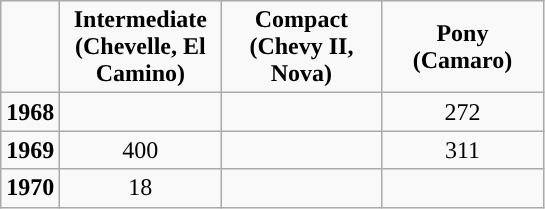<table class="wikitable" style="text-align: center">
<tr>
<td></td>
<td scope="col" style="width: 100px;"><strong>Intermediate (Chevelle, El Camino)</strong></td>
<td scope="col" style="width: 100px;"><strong>Compact (Chevy II, Nova)</strong></td>
<td scope="col" style="width: 100px;"><strong>Pony (Camaro)</strong></td>
</tr>
<tr>
<td><strong>1968</strong></td>
<td></td>
<td></td>
<td>272</td>
</tr>
<tr>
<td><strong>1969</strong></td>
<td>400</td>
<td></td>
<td>311</td>
</tr>
<tr>
<td><strong>1970</strong></td>
<td>18</td>
<td></td>
<td></td>
</tr>
</table>
